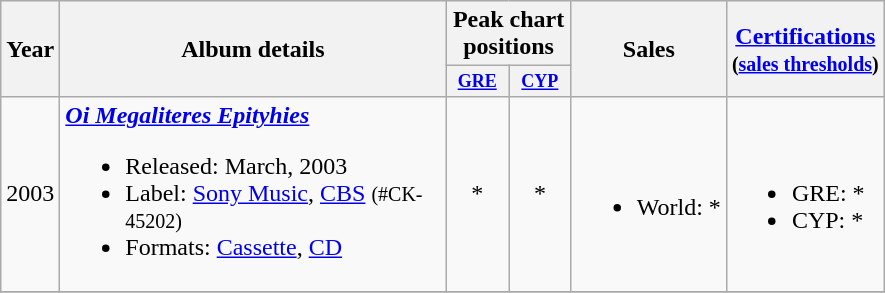<table class="wikitable" style="text-align:center;">
<tr>
<th rowspan="2">Year</th>
<th rowspan="2" style="width:250px;">Album details</th>
<th colspan="2">Peak chart positions</th>
<th rowspan="2">Sales</th>
<th rowspan="2"><a href='#'>Certifications</a><br><small>(<a href='#'>sales thresholds</a>)</small></th>
</tr>
<tr>
<th style="width:3em;font-size:75%"><a href='#'>GRE</a></th>
<th style="width:3em;font-size:75%"><a href='#'>CYP</a></th>
</tr>
<tr>
<td>2003</td>
<td align="left"><strong><em><a href='#'>Oi Megaliteres Epityhies</a></em></strong><br><ul><li>Released: March, 2003</li><li>Label: <a href='#'>Sony Music</a>, <a href='#'>CBS</a> <small>(#CK-45202)</small></li><li>Formats: <a href='#'>Cassette</a>, <a href='#'>CD</a></li></ul></td>
<td>*</td>
<td>*</td>
<td align="left"><br><ul><li>World: *</li></ul></td>
<td align="left"><br><ul><li>GRE: *</li><li>CYP: *</li></ul></td>
</tr>
<tr>
</tr>
</table>
